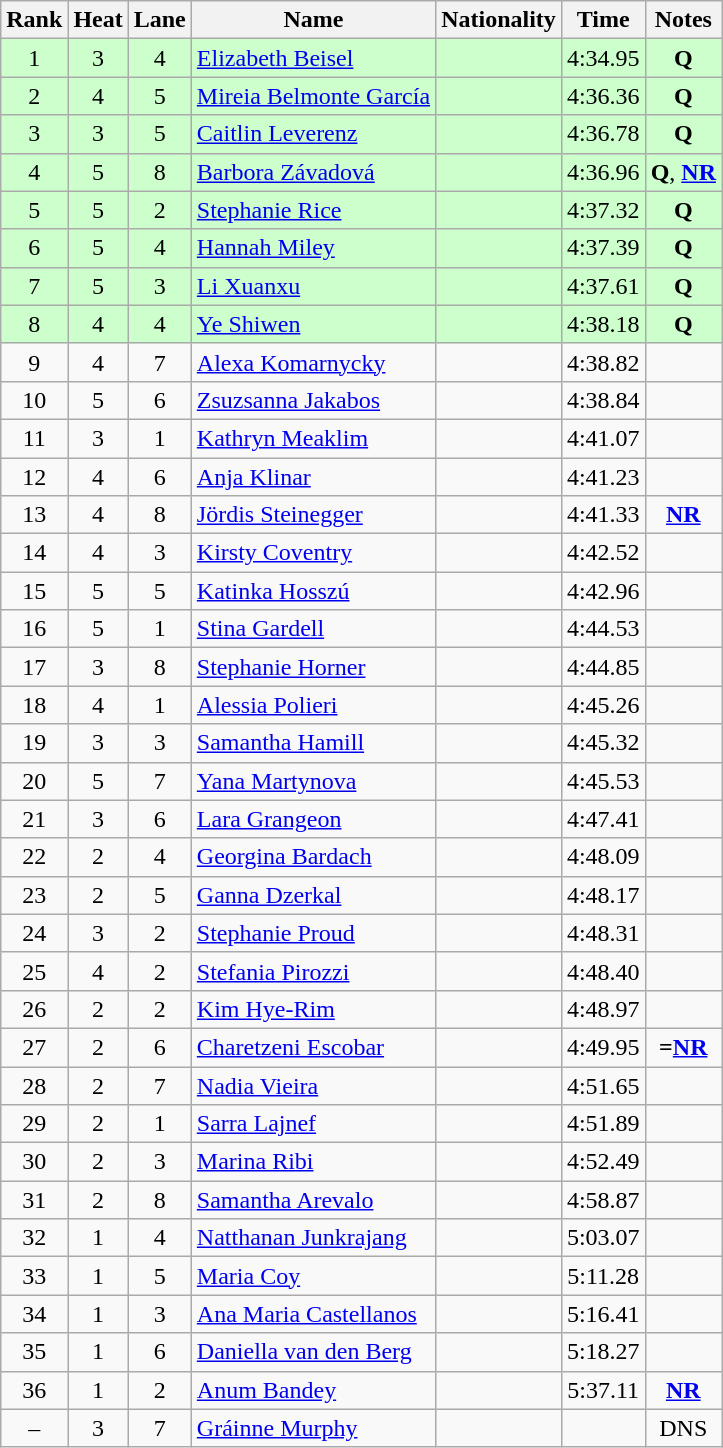<table class="wikitable sortable" style="text-align:center">
<tr>
<th>Rank</th>
<th>Heat</th>
<th>Lane</th>
<th>Name</th>
<th>Nationality</th>
<th>Time</th>
<th>Notes</th>
</tr>
<tr bgcolor=ccffcc>
<td>1</td>
<td>3</td>
<td>4</td>
<td align=left><a href='#'>Elizabeth Beisel</a></td>
<td align=left></td>
<td>4:34.95</td>
<td><strong>Q</strong></td>
</tr>
<tr bgcolor=ccffcc>
<td>2</td>
<td>4</td>
<td>5</td>
<td align=left><a href='#'>Mireia Belmonte García</a></td>
<td align=left></td>
<td>4:36.36</td>
<td><strong>Q</strong></td>
</tr>
<tr bgcolor=ccffcc>
<td>3</td>
<td>3</td>
<td>5</td>
<td align=left><a href='#'>Caitlin Leverenz</a></td>
<td align=left></td>
<td>4:36.78</td>
<td><strong>Q</strong></td>
</tr>
<tr bgcolor=ccffcc>
<td>4</td>
<td>5</td>
<td>8</td>
<td align=left><a href='#'>Barbora Závadová</a></td>
<td align=left></td>
<td>4:36.96</td>
<td><strong>Q</strong>, <strong><a href='#'>NR</a></strong></td>
</tr>
<tr bgcolor=ccffcc>
<td>5</td>
<td>5</td>
<td>2</td>
<td align=left><a href='#'>Stephanie Rice</a></td>
<td align=left></td>
<td>4:37.32</td>
<td><strong>Q</strong></td>
</tr>
<tr bgcolor=ccffcc>
<td>6</td>
<td>5</td>
<td>4</td>
<td align=left><a href='#'>Hannah Miley</a></td>
<td align=left></td>
<td>4:37.39</td>
<td><strong>Q</strong></td>
</tr>
<tr bgcolor=ccffcc>
<td>7</td>
<td>5</td>
<td>3</td>
<td align=left><a href='#'>Li Xuanxu</a></td>
<td align=left></td>
<td>4:37.61</td>
<td><strong>Q</strong></td>
</tr>
<tr bgcolor=ccffcc>
<td>8</td>
<td>4</td>
<td>4</td>
<td align=left><a href='#'>Ye Shiwen</a></td>
<td align=left></td>
<td>4:38.18</td>
<td><strong>Q</strong></td>
</tr>
<tr>
<td>9</td>
<td>4</td>
<td>7</td>
<td align=left><a href='#'>Alexa Komarnycky</a></td>
<td align=left></td>
<td>4:38.82</td>
<td></td>
</tr>
<tr>
<td>10</td>
<td>5</td>
<td>6</td>
<td align=left><a href='#'>Zsuzsanna Jakabos</a></td>
<td align=left></td>
<td>4:38.84</td>
<td></td>
</tr>
<tr>
<td>11</td>
<td>3</td>
<td>1</td>
<td align=left><a href='#'>Kathryn Meaklim</a></td>
<td align=left></td>
<td>4:41.07</td>
<td></td>
</tr>
<tr>
<td>12</td>
<td>4</td>
<td>6</td>
<td align=left><a href='#'>Anja Klinar</a></td>
<td align=left></td>
<td>4:41.23</td>
<td></td>
</tr>
<tr>
<td>13</td>
<td>4</td>
<td>8</td>
<td align=left><a href='#'>Jördis Steinegger</a></td>
<td align=left></td>
<td>4:41.33</td>
<td><strong><a href='#'>NR</a></strong></td>
</tr>
<tr>
<td>14</td>
<td>4</td>
<td>3</td>
<td align=left><a href='#'>Kirsty Coventry</a></td>
<td align=left></td>
<td>4:42.52</td>
<td></td>
</tr>
<tr>
<td>15</td>
<td>5</td>
<td>5</td>
<td align=left><a href='#'>Katinka Hosszú</a></td>
<td align=left></td>
<td>4:42.96</td>
<td></td>
</tr>
<tr>
<td>16</td>
<td>5</td>
<td>1</td>
<td align=left><a href='#'>Stina Gardell</a></td>
<td align=left></td>
<td>4:44.53</td>
<td></td>
</tr>
<tr>
<td>17</td>
<td>3</td>
<td>8</td>
<td align=left><a href='#'>Stephanie Horner</a></td>
<td align=left></td>
<td>4:44.85</td>
<td></td>
</tr>
<tr>
<td>18</td>
<td>4</td>
<td>1</td>
<td align=left><a href='#'>Alessia Polieri</a></td>
<td align=left></td>
<td>4:45.26</td>
<td></td>
</tr>
<tr>
<td>19</td>
<td>3</td>
<td>3</td>
<td align=left><a href='#'>Samantha Hamill</a></td>
<td align=left></td>
<td>4:45.32</td>
<td></td>
</tr>
<tr>
<td>20</td>
<td>5</td>
<td>7</td>
<td align=left><a href='#'>Yana Martynova</a></td>
<td align=left></td>
<td>4:45.53</td>
<td></td>
</tr>
<tr>
<td>21</td>
<td>3</td>
<td>6</td>
<td align=left><a href='#'>Lara Grangeon</a></td>
<td align=left></td>
<td>4:47.41</td>
<td></td>
</tr>
<tr>
<td>22</td>
<td>2</td>
<td>4</td>
<td align=left><a href='#'>Georgina Bardach</a></td>
<td align=left></td>
<td>4:48.09</td>
<td></td>
</tr>
<tr>
<td>23</td>
<td>2</td>
<td>5</td>
<td align=left><a href='#'>Ganna Dzerkal</a></td>
<td align=left></td>
<td>4:48.17</td>
<td></td>
</tr>
<tr>
<td>24</td>
<td>3</td>
<td>2</td>
<td align=left><a href='#'>Stephanie Proud</a></td>
<td align=left></td>
<td>4:48.31</td>
<td></td>
</tr>
<tr>
<td>25</td>
<td>4</td>
<td>2</td>
<td align=left><a href='#'>Stefania Pirozzi</a></td>
<td align=left></td>
<td>4:48.40</td>
<td></td>
</tr>
<tr>
<td>26</td>
<td>2</td>
<td>2</td>
<td align=left><a href='#'>Kim Hye-Rim</a></td>
<td align=left></td>
<td>4:48.97</td>
<td></td>
</tr>
<tr>
<td>27</td>
<td>2</td>
<td>6</td>
<td align=left><a href='#'>Charetzeni Escobar</a></td>
<td align=left></td>
<td>4:49.95</td>
<td><strong>=<a href='#'>NR</a></strong></td>
</tr>
<tr>
<td>28</td>
<td>2</td>
<td>7</td>
<td align=left><a href='#'>Nadia Vieira</a></td>
<td align=left></td>
<td>4:51.65</td>
<td></td>
</tr>
<tr>
<td>29</td>
<td>2</td>
<td>1</td>
<td align=left><a href='#'>Sarra Lajnef</a></td>
<td align=left></td>
<td>4:51.89</td>
<td></td>
</tr>
<tr>
<td>30</td>
<td>2</td>
<td>3</td>
<td align=left><a href='#'>Marina Ribi</a></td>
<td align=left></td>
<td>4:52.49</td>
<td></td>
</tr>
<tr>
<td>31</td>
<td>2</td>
<td>8</td>
<td align=left><a href='#'>Samantha Arevalo</a></td>
<td align=left></td>
<td>4:58.87</td>
<td></td>
</tr>
<tr>
<td>32</td>
<td>1</td>
<td>4</td>
<td align=left><a href='#'>Natthanan Junkrajang</a></td>
<td align=left></td>
<td>5:03.07</td>
<td></td>
</tr>
<tr>
<td>33</td>
<td>1</td>
<td>5</td>
<td align=left><a href='#'>Maria Coy</a></td>
<td align=left></td>
<td>5:11.28</td>
<td></td>
</tr>
<tr>
<td>34</td>
<td>1</td>
<td>3</td>
<td align=left><a href='#'>Ana Maria Castellanos</a></td>
<td align=left></td>
<td>5:16.41</td>
<td></td>
</tr>
<tr>
<td>35</td>
<td>1</td>
<td>6</td>
<td align=left><a href='#'>Daniella van den Berg</a></td>
<td align=left></td>
<td>5:18.27</td>
<td></td>
</tr>
<tr>
<td>36</td>
<td>1</td>
<td>2</td>
<td align=left><a href='#'>Anum Bandey</a></td>
<td align=left></td>
<td>5:37.11</td>
<td><strong><a href='#'>NR</a></strong></td>
</tr>
<tr>
<td>–</td>
<td>3</td>
<td>7</td>
<td align=left><a href='#'>Gráinne Murphy</a></td>
<td align=left></td>
<td></td>
<td>DNS</td>
</tr>
</table>
